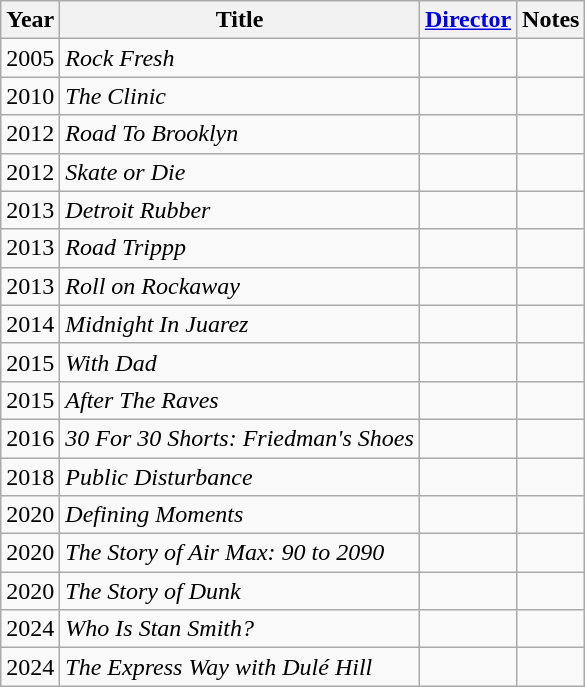<table class="wikitable sortable">
<tr>
<th>Year</th>
<th>Title</th>
<th><a href='#'>Director</a></th>
<th>Notes</th>
</tr>
<tr>
<td>2005</td>
<td><em>Rock Fresh</em></td>
<td></td>
<td></td>
</tr>
<tr>
<td>2010</td>
<td><em>The Clinic</em></td>
<td></td>
<td></td>
</tr>
<tr>
<td>2012</td>
<td><em>Road To Brooklyn</em></td>
<td></td>
<td></td>
</tr>
<tr>
<td>2012</td>
<td><em>Skate or Die</em></td>
<td></td>
<td></td>
</tr>
<tr>
<td>2013</td>
<td><em>Detroit Rubber</em></td>
<td></td>
<td></td>
</tr>
<tr>
<td>2013</td>
<td><em>Road Trippp</em></td>
<td></td>
<td></td>
</tr>
<tr>
<td>2013</td>
<td><em>Roll on Rockaway</em></td>
<td></td>
<td></td>
</tr>
<tr>
<td>2014</td>
<td><em>Midnight In Juarez</em></td>
<td></td>
<td></td>
</tr>
<tr>
<td>2015</td>
<td><em>With Dad</em></td>
<td></td>
<td></td>
</tr>
<tr>
<td>2015</td>
<td><em>After The Raves</em></td>
<td></td>
<td></td>
</tr>
<tr>
<td>2016</td>
<td><em>30 For 30 Shorts: Friedman's Shoes</em></td>
<td></td>
<td></td>
</tr>
<tr>
<td>2018</td>
<td><em>Public Disturbance</em></td>
<td></td>
<td></td>
</tr>
<tr>
<td>2020</td>
<td><em>Defining Moments</em></td>
<td></td>
<td></td>
</tr>
<tr>
<td>2020</td>
<td><em>The Story of Air Max: 90 to 2090</em></td>
<td></td>
<td></td>
</tr>
<tr>
<td>2020</td>
<td><em>The Story of Dunk</em></td>
<td></td>
<td></td>
</tr>
<tr>
<td>2024</td>
<td><em>Who Is Stan Smith?</em></td>
<td></td>
<td></td>
</tr>
<tr>
<td>2024</td>
<td><em>The Express Way with Dulé Hill</em></td>
<td></td>
<td></td>
</tr>
</table>
